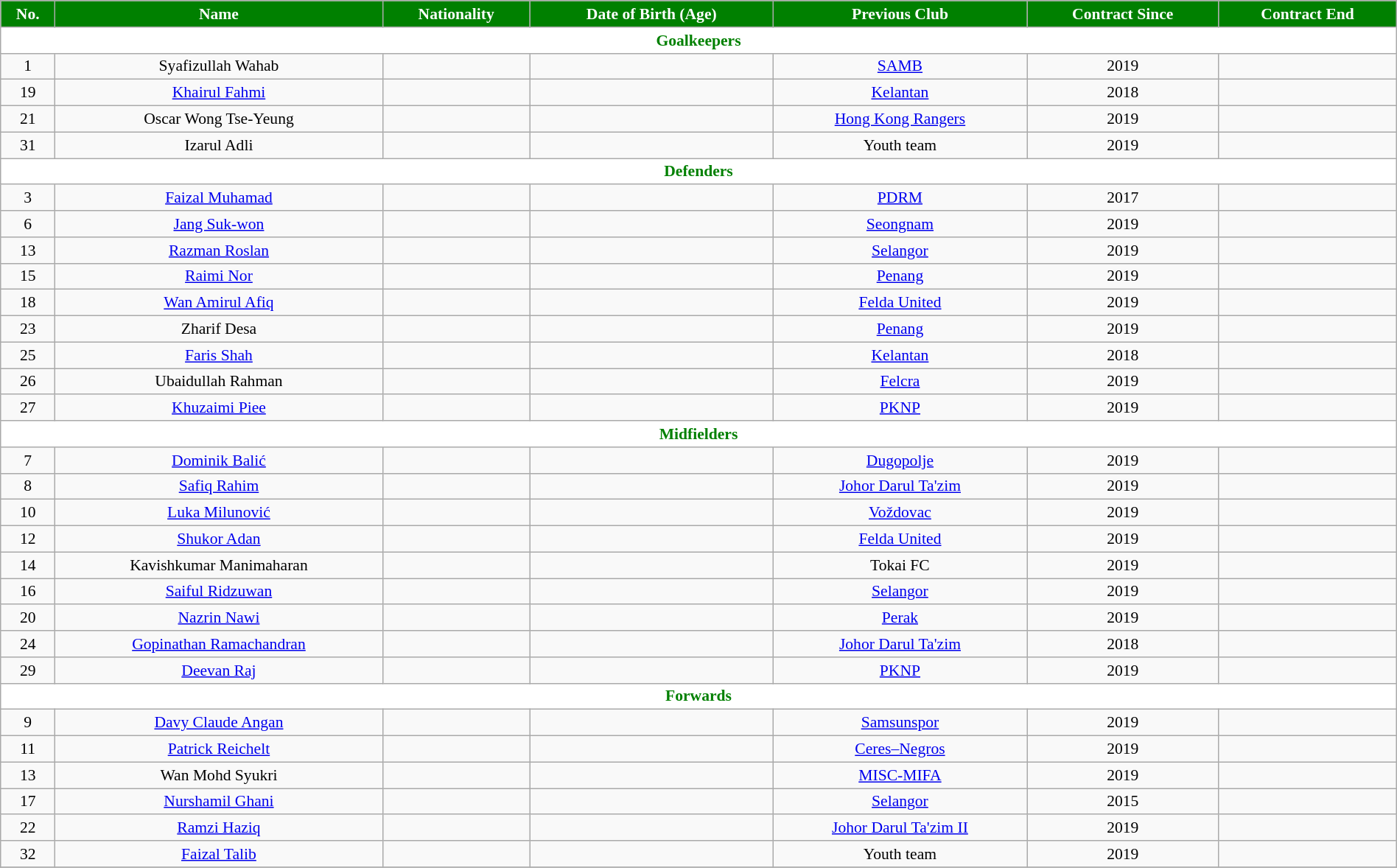<table class="wikitable" style="text-align:center; font-size:90%; width:100%">
<tr>
<th style="background:green; color:white; text-align:center;">No.</th>
<th style="background:green; color:white; text-align:center;">Name</th>
<th style="background:green; color:white; text-align:center;">Nationality</th>
<th style="background:green; color:white; text-align:center;">Date of Birth (Age)</th>
<th style="background:green; color:white; text-align:center;">Previous Club</th>
<th style="background:green; color:white; text-align:center;">Contract Since</th>
<th style="background:green; color:white; text-align:center;">Contract End</th>
</tr>
<tr>
<th colspan="8" style="background:white; color:green; text-align:center">Goalkeepers</th>
</tr>
<tr>
<td>1</td>
<td>Syafizullah Wahab</td>
<td></td>
<td></td>
<td><a href='#'>SAMB</a></td>
<td>2019</td>
<td></td>
</tr>
<tr>
<td>19</td>
<td><a href='#'>Khairul Fahmi</a></td>
<td></td>
<td></td>
<td><a href='#'>Kelantan</a></td>
<td>2018</td>
<td></td>
</tr>
<tr>
<td>21</td>
<td>Oscar Wong Tse-Yeung</td>
<td></td>
<td></td>
<td><a href='#'>Hong Kong Rangers</a></td>
<td>2019</td>
<td></td>
</tr>
<tr>
<td>31</td>
<td>Izarul Adli</td>
<td></td>
<td></td>
<td>Youth team</td>
<td>2019</td>
<td></td>
</tr>
<tr>
<th colspan="8" style="background:white; color:green; text-align:center">Defenders</th>
</tr>
<tr>
<td>3</td>
<td><a href='#'>Faizal Muhamad</a></td>
<td></td>
<td></td>
<td><a href='#'>PDRM</a></td>
<td>2017</td>
<td></td>
</tr>
<tr>
<td>6</td>
<td><a href='#'>Jang Suk-won</a></td>
<td></td>
<td></td>
<td><a href='#'>Seongnam</a></td>
<td>2019</td>
<td></td>
</tr>
<tr>
<td>13</td>
<td><a href='#'>Razman Roslan</a></td>
<td></td>
<td></td>
<td><a href='#'>Selangor</a></td>
<td>2019</td>
<td></td>
</tr>
<tr>
<td>15</td>
<td><a href='#'>Raimi Nor</a></td>
<td></td>
<td></td>
<td><a href='#'>Penang</a></td>
<td>2019</td>
<td></td>
</tr>
<tr>
<td>18</td>
<td><a href='#'>Wan Amirul Afiq</a></td>
<td></td>
<td></td>
<td><a href='#'>Felda United</a></td>
<td>2019</td>
<td></td>
</tr>
<tr>
<td>23</td>
<td>Zharif Desa</td>
<td></td>
<td></td>
<td><a href='#'>Penang</a></td>
<td>2019</td>
<td></td>
</tr>
<tr>
<td>25</td>
<td><a href='#'>Faris Shah</a></td>
<td></td>
<td></td>
<td><a href='#'>Kelantan</a></td>
<td>2018</td>
<td></td>
</tr>
<tr>
<td>26</td>
<td>Ubaidullah Rahman</td>
<td></td>
<td></td>
<td><a href='#'>Felcra</a></td>
<td>2019</td>
<td></td>
</tr>
<tr>
<td>27</td>
<td><a href='#'>Khuzaimi Piee</a></td>
<td></td>
<td></td>
<td><a href='#'>PKNP</a></td>
<td>2019</td>
<td></td>
</tr>
<tr>
<th colspan="8" style="background:white; color:green; text-align:center">Midfielders</th>
</tr>
<tr>
<td>7</td>
<td><a href='#'>Dominik Balić</a></td>
<td></td>
<td></td>
<td><a href='#'>Dugopolje</a></td>
<td>2019</td>
<td></td>
</tr>
<tr>
<td>8</td>
<td><a href='#'>Safiq Rahim</a></td>
<td></td>
<td></td>
<td><a href='#'>Johor Darul Ta'zim</a></td>
<td>2019</td>
<td></td>
</tr>
<tr>
<td>10</td>
<td><a href='#'>Luka Milunović</a></td>
<td></td>
<td></td>
<td><a href='#'>Voždovac</a></td>
<td>2019</td>
<td></td>
</tr>
<tr>
<td>12</td>
<td><a href='#'>Shukor Adan</a></td>
<td></td>
<td></td>
<td><a href='#'>Felda United</a></td>
<td>2019</td>
<td></td>
</tr>
<tr>
<td>14</td>
<td>Kavishkumar Manimaharan</td>
<td></td>
<td></td>
<td>Tokai FC</td>
<td>2019</td>
<td></td>
</tr>
<tr>
<td>16</td>
<td><a href='#'>Saiful Ridzuwan</a></td>
<td></td>
<td></td>
<td><a href='#'>Selangor</a></td>
<td>2019</td>
<td></td>
</tr>
<tr>
<td>20</td>
<td><a href='#'>Nazrin Nawi</a></td>
<td></td>
<td></td>
<td><a href='#'>Perak</a></td>
<td>2019</td>
<td></td>
</tr>
<tr>
<td>24</td>
<td><a href='#'>Gopinathan Ramachandran</a></td>
<td></td>
<td></td>
<td><a href='#'>Johor Darul Ta'zim</a></td>
<td>2018</td>
<td></td>
</tr>
<tr>
<td>29</td>
<td><a href='#'>Deevan Raj</a></td>
<td></td>
<td></td>
<td><a href='#'>PKNP</a></td>
<td>2019</td>
<td></td>
</tr>
<tr>
<th colspan="8" style="background:white; color:green; text-align:center">Forwards</th>
</tr>
<tr>
<td>9</td>
<td><a href='#'>Davy Claude Angan</a></td>
<td></td>
<td></td>
<td><a href='#'>Samsunspor</a></td>
<td>2019</td>
<td></td>
</tr>
<tr>
<td>11</td>
<td><a href='#'>Patrick Reichelt</a></td>
<td></td>
<td></td>
<td><a href='#'>Ceres–Negros</a></td>
<td>2019</td>
<td></td>
</tr>
<tr>
<td>13</td>
<td>Wan Mohd Syukri</td>
<td></td>
<td></td>
<td><a href='#'>MISC-MIFA</a></td>
<td>2019</td>
<td></td>
</tr>
<tr>
<td>17</td>
<td><a href='#'>Nurshamil Ghani</a></td>
<td></td>
<td></td>
<td><a href='#'>Selangor</a></td>
<td>2015</td>
<td></td>
</tr>
<tr>
<td>22</td>
<td><a href='#'>Ramzi Haziq</a></td>
<td></td>
<td></td>
<td><a href='#'>Johor Darul Ta'zim II</a></td>
<td>2019</td>
<td></td>
</tr>
<tr>
<td>32</td>
<td><a href='#'>Faizal Talib</a></td>
<td></td>
<td></td>
<td>Youth team</td>
<td>2019</td>
<td></td>
</tr>
<tr>
</tr>
</table>
